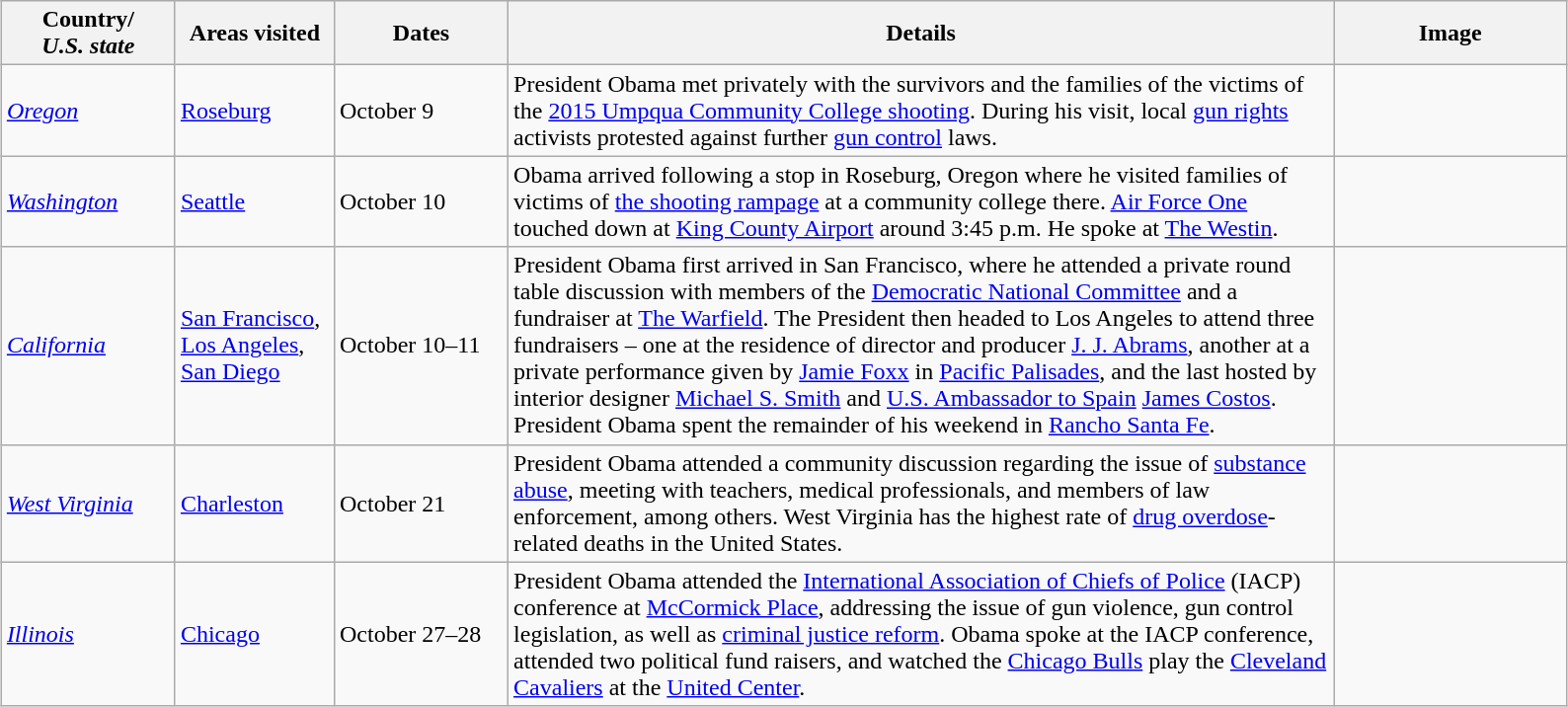<table class="wikitable" style="margin: 1em auto 1em auto">
<tr>
<th width=110>Country/<br><em>U.S. state</em></th>
<th width=100>Areas visited</th>
<th width=110>Dates</th>
<th width=550>Details</th>
<th width=150>Image</th>
</tr>
<tr>
<td> <em><a href='#'>Oregon</a></em></td>
<td><a href='#'>Roseburg</a></td>
<td>October 9</td>
<td>President Obama met privately with the survivors and the families of the victims of the <a href='#'>2015 Umpqua Community College shooting</a>. During his visit, local <a href='#'>gun rights</a> activists protested against further <a href='#'>gun control</a> laws.</td>
<td></td>
</tr>
<tr>
<td> <em><a href='#'>Washington</a></em></td>
<td><a href='#'>Seattle</a></td>
<td>October 10</td>
<td>Obama arrived following a stop in Roseburg, Oregon where he visited families of victims of <a href='#'>the shooting rampage</a> at a community college there. <a href='#'>Air Force One</a> touched down at <a href='#'>King County Airport</a> around 3:45 p.m. He spoke at <a href='#'>The Westin</a>.</td>
<td></td>
</tr>
<tr>
<td> <em><a href='#'>California</a></em></td>
<td><a href='#'>San Francisco</a>,<br><a href='#'>Los Angeles</a>,<br><a href='#'>San Diego</a></td>
<td>October 10–11</td>
<td>President Obama first arrived in San Francisco, where he attended a private round table discussion with members of the <a href='#'>Democratic National Committee</a> and a fundraiser at <a href='#'>The Warfield</a>. The President then headed to Los Angeles to attend three fundraisers – one at the residence of director and producer <a href='#'>J. J. Abrams</a>, another at a private performance given by <a href='#'>Jamie Foxx</a> in <a href='#'>Pacific Palisades</a>, and the last hosted by interior designer <a href='#'>Michael S. Smith</a> and <a href='#'>U.S. Ambassador to Spain</a> <a href='#'>James Costos</a>. President Obama spent the remainder of his weekend in <a href='#'>Rancho Santa Fe</a>.</td>
<td></td>
</tr>
<tr>
<td> <em><a href='#'>West Virginia</a></em></td>
<td><a href='#'>Charleston</a></td>
<td>October 21</td>
<td>President Obama attended a community discussion regarding the issue of <a href='#'>substance abuse</a>, meeting with teachers, medical professionals, and members of law enforcement, among others. West Virginia has the highest rate of <a href='#'>drug overdose</a>-related deaths in the United States.</td>
<td></td>
</tr>
<tr>
<td> <em><a href='#'>Illinois</a></em></td>
<td><a href='#'>Chicago</a></td>
<td>October 27–28</td>
<td>President Obama attended the <a href='#'>International Association of Chiefs of Police</a> (IACP) conference at <a href='#'>McCormick Place</a>, addressing the issue of gun violence, gun control legislation, as well as <a href='#'>criminal justice reform</a>. Obama spoke at the IACP conference, attended two political fund raisers, and watched the <a href='#'>Chicago Bulls</a> play the <a href='#'>Cleveland Cavaliers</a> at the <a href='#'>United Center</a>.</td>
<td></td>
</tr>
</table>
